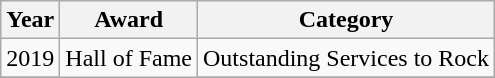<table class="wikitable">
<tr>
<th>Year</th>
<th>Award</th>
<th>Category</th>
</tr>
<tr>
<td>2019</td>
<td rowspan="2">Hall of Fame</td>
<td>Outstanding Services to Rock</td>
</tr>
<tr>
</tr>
</table>
